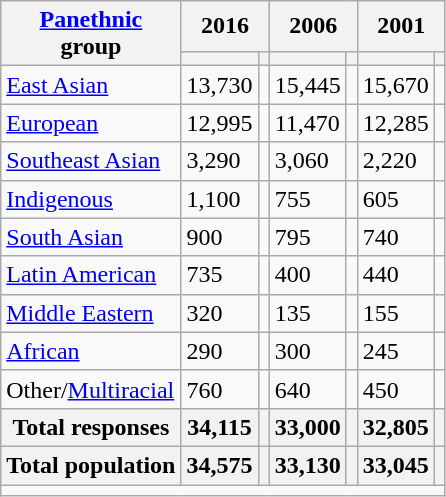<table class="wikitable sortable">
<tr>
<th rowspan="2"><a href='#'>Panethnic</a><br>group</th>
<th colspan="2">2016</th>
<th colspan="2">2006</th>
<th colspan="2">2001</th>
</tr>
<tr>
<th><a href='#'></a></th>
<th></th>
<th></th>
<th></th>
<th></th>
<th></th>
</tr>
<tr>
<td><a href='#'>East Asian</a></td>
<td>13,730</td>
<td></td>
<td>15,445</td>
<td></td>
<td>15,670</td>
<td></td>
</tr>
<tr>
<td><a href='#'>European</a></td>
<td>12,995</td>
<td></td>
<td>11,470</td>
<td></td>
<td>12,285</td>
<td></td>
</tr>
<tr>
<td><a href='#'>Southeast Asian</a></td>
<td>3,290</td>
<td></td>
<td>3,060</td>
<td></td>
<td>2,220</td>
<td></td>
</tr>
<tr>
<td><a href='#'>Indigenous</a></td>
<td>1,100</td>
<td></td>
<td>755</td>
<td></td>
<td>605</td>
<td></td>
</tr>
<tr>
<td><a href='#'>South Asian</a></td>
<td>900</td>
<td></td>
<td>795</td>
<td></td>
<td>740</td>
<td></td>
</tr>
<tr>
<td><a href='#'>Latin American</a></td>
<td>735</td>
<td></td>
<td>400</td>
<td></td>
<td>440</td>
<td></td>
</tr>
<tr>
<td><a href='#'>Middle Eastern</a></td>
<td>320</td>
<td></td>
<td>135</td>
<td></td>
<td>155</td>
<td></td>
</tr>
<tr>
<td><a href='#'>African</a></td>
<td>290</td>
<td></td>
<td>300</td>
<td></td>
<td>245</td>
<td></td>
</tr>
<tr>
<td>Other/<a href='#'>Multiracial</a></td>
<td>760</td>
<td></td>
<td>640</td>
<td></td>
<td>450</td>
<td></td>
</tr>
<tr>
<th>Total responses</th>
<th>34,115</th>
<th></th>
<th>33,000</th>
<th></th>
<th>32,805</th>
<th></th>
</tr>
<tr>
<th>Total population</th>
<th>34,575</th>
<th></th>
<th>33,130</th>
<th></th>
<th>33,045</th>
<th></th>
</tr>
<tr class="sortbottom">
<td colspan="10"></td>
</tr>
</table>
